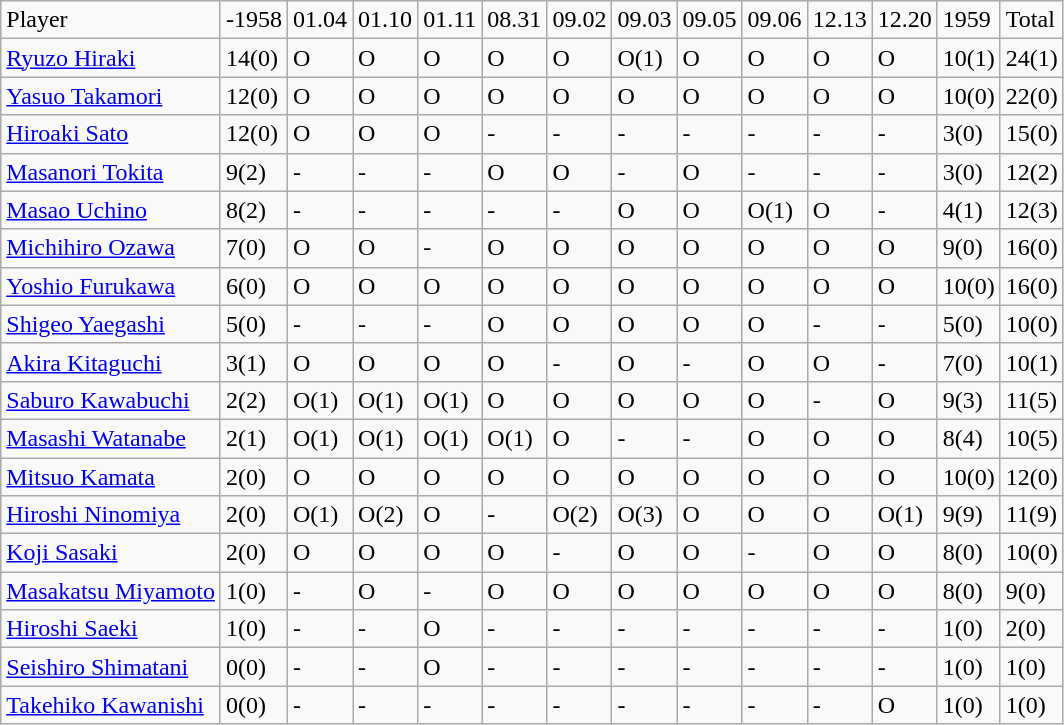<table class="wikitable" style="text-align:left;">
<tr>
<td>Player</td>
<td>-1958</td>
<td>01.04</td>
<td>01.10</td>
<td>01.11</td>
<td>08.31</td>
<td>09.02</td>
<td>09.03</td>
<td>09.05</td>
<td>09.06</td>
<td>12.13</td>
<td>12.20</td>
<td>1959</td>
<td>Total</td>
</tr>
<tr>
<td><a href='#'>Ryuzo Hiraki</a></td>
<td>14(0)</td>
<td>O</td>
<td>O</td>
<td>O</td>
<td>O</td>
<td>O</td>
<td>O(1)</td>
<td>O</td>
<td>O</td>
<td>O</td>
<td>O</td>
<td>10(1)</td>
<td>24(1)</td>
</tr>
<tr>
<td><a href='#'>Yasuo Takamori</a></td>
<td>12(0)</td>
<td>O</td>
<td>O</td>
<td>O</td>
<td>O</td>
<td>O</td>
<td>O</td>
<td>O</td>
<td>O</td>
<td>O</td>
<td>O</td>
<td>10(0)</td>
<td>22(0)</td>
</tr>
<tr>
<td><a href='#'>Hiroaki Sato</a></td>
<td>12(0)</td>
<td>O</td>
<td>O</td>
<td>O</td>
<td>-</td>
<td>-</td>
<td>-</td>
<td>-</td>
<td>-</td>
<td>-</td>
<td>-</td>
<td>3(0)</td>
<td>15(0)</td>
</tr>
<tr>
<td><a href='#'>Masanori Tokita</a></td>
<td>9(2)</td>
<td>-</td>
<td>-</td>
<td>-</td>
<td>O</td>
<td>O</td>
<td>-</td>
<td>O</td>
<td>-</td>
<td>-</td>
<td>-</td>
<td>3(0)</td>
<td>12(2)</td>
</tr>
<tr>
<td><a href='#'>Masao Uchino</a></td>
<td>8(2)</td>
<td>-</td>
<td>-</td>
<td>-</td>
<td>-</td>
<td>-</td>
<td>O</td>
<td>O</td>
<td>O(1)</td>
<td>O</td>
<td>-</td>
<td>4(1)</td>
<td>12(3)</td>
</tr>
<tr>
<td><a href='#'>Michihiro Ozawa</a></td>
<td>7(0)</td>
<td>O</td>
<td>O</td>
<td>-</td>
<td>O</td>
<td>O</td>
<td>O</td>
<td>O</td>
<td>O</td>
<td>O</td>
<td>O</td>
<td>9(0)</td>
<td>16(0)</td>
</tr>
<tr>
<td><a href='#'>Yoshio Furukawa</a></td>
<td>6(0)</td>
<td>O</td>
<td>O</td>
<td>O</td>
<td>O</td>
<td>O</td>
<td>O</td>
<td>O</td>
<td>O</td>
<td>O</td>
<td>O</td>
<td>10(0)</td>
<td>16(0)</td>
</tr>
<tr>
<td><a href='#'>Shigeo Yaegashi</a></td>
<td>5(0)</td>
<td>-</td>
<td>-</td>
<td>-</td>
<td>O</td>
<td>O</td>
<td>O</td>
<td>O</td>
<td>O</td>
<td>-</td>
<td>-</td>
<td>5(0)</td>
<td>10(0)</td>
</tr>
<tr>
<td><a href='#'>Akira Kitaguchi</a></td>
<td>3(1)</td>
<td>O</td>
<td>O</td>
<td>O</td>
<td>O</td>
<td>-</td>
<td>O</td>
<td>-</td>
<td>O</td>
<td>O</td>
<td>-</td>
<td>7(0)</td>
<td>10(1)</td>
</tr>
<tr>
<td><a href='#'>Saburo Kawabuchi</a></td>
<td>2(2)</td>
<td>O(1)</td>
<td>O(1)</td>
<td>O(1)</td>
<td>O</td>
<td>O</td>
<td>O</td>
<td>O</td>
<td>O</td>
<td>-</td>
<td>O</td>
<td>9(3)</td>
<td>11(5)</td>
</tr>
<tr>
<td><a href='#'>Masashi Watanabe</a></td>
<td>2(1)</td>
<td>O(1)</td>
<td>O(1)</td>
<td>O(1)</td>
<td>O(1)</td>
<td>O</td>
<td>-</td>
<td>-</td>
<td>O</td>
<td>O</td>
<td>O</td>
<td>8(4)</td>
<td>10(5)</td>
</tr>
<tr>
<td><a href='#'>Mitsuo Kamata</a></td>
<td>2(0)</td>
<td>O</td>
<td>O</td>
<td>O</td>
<td>O</td>
<td>O</td>
<td>O</td>
<td>O</td>
<td>O</td>
<td>O</td>
<td>O</td>
<td>10(0)</td>
<td>12(0)</td>
</tr>
<tr>
<td><a href='#'>Hiroshi Ninomiya</a></td>
<td>2(0)</td>
<td>O(1)</td>
<td>O(2)</td>
<td>O</td>
<td>-</td>
<td>O(2)</td>
<td>O(3)</td>
<td>O</td>
<td>O</td>
<td>O</td>
<td>O(1)</td>
<td>9(9)</td>
<td>11(9)</td>
</tr>
<tr>
<td><a href='#'>Koji Sasaki</a></td>
<td>2(0)</td>
<td>O</td>
<td>O</td>
<td>O</td>
<td>O</td>
<td>-</td>
<td>O</td>
<td>O</td>
<td>-</td>
<td>O</td>
<td>O</td>
<td>8(0)</td>
<td>10(0)</td>
</tr>
<tr>
<td><a href='#'>Masakatsu Miyamoto</a></td>
<td>1(0)</td>
<td>-</td>
<td>O</td>
<td>-</td>
<td>O</td>
<td>O</td>
<td>O</td>
<td>O</td>
<td>O</td>
<td>O</td>
<td>O</td>
<td>8(0)</td>
<td>9(0)</td>
</tr>
<tr>
<td><a href='#'>Hiroshi Saeki</a></td>
<td>1(0)</td>
<td>-</td>
<td>-</td>
<td>O</td>
<td>-</td>
<td>-</td>
<td>-</td>
<td>-</td>
<td>-</td>
<td>-</td>
<td>-</td>
<td>1(0)</td>
<td>2(0)</td>
</tr>
<tr>
<td><a href='#'>Seishiro Shimatani</a></td>
<td>0(0)</td>
<td>-</td>
<td>-</td>
<td>O</td>
<td>-</td>
<td>-</td>
<td>-</td>
<td>-</td>
<td>-</td>
<td>-</td>
<td>-</td>
<td>1(0)</td>
<td>1(0)</td>
</tr>
<tr>
<td><a href='#'>Takehiko Kawanishi</a></td>
<td>0(0)</td>
<td>-</td>
<td>-</td>
<td>-</td>
<td>-</td>
<td>-</td>
<td>-</td>
<td>-</td>
<td>-</td>
<td>-</td>
<td>O</td>
<td>1(0)</td>
<td>1(0)</td>
</tr>
</table>
